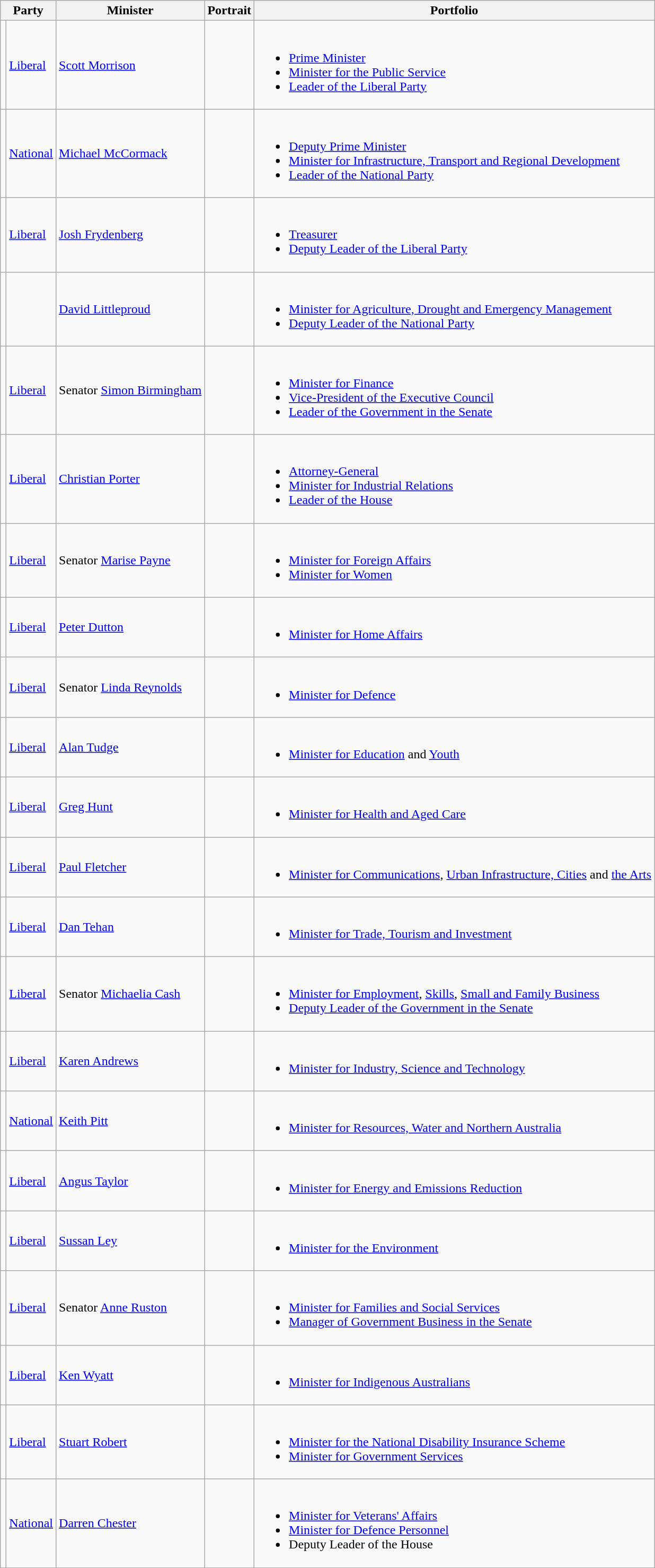<table class="wikitable sortable">
<tr>
<th colspan="2">Party</th>
<th>Minister</th>
<th>Portrait</th>
<th>Portfolio</th>
</tr>
<tr>
<td></td>
<td><a href='#'>Liberal</a></td>
<td><a href='#'>Scott Morrison</a> </td>
<td></td>
<td><br><ul><li><a href='#'>Prime Minister</a></li><li><a href='#'>Minister for the Public Service</a></li><li><a href='#'>Leader of the Liberal Party</a></li></ul></td>
</tr>
<tr>
<td></td>
<td><a href='#'>National</a></td>
<td><a href='#'>Michael McCormack</a> </td>
<td></td>
<td><br><ul><li><a href='#'>Deputy Prime Minister</a></li><li><a href='#'>Minister for Infrastructure, Transport and Regional Development</a></li><li><a href='#'>Leader of the National Party</a></li></ul></td>
</tr>
<tr>
<td></td>
<td><a href='#'>Liberal</a></td>
<td><a href='#'>Josh Frydenberg</a> </td>
<td></td>
<td><br><ul><li><a href='#'>Treasurer</a></li><li><a href='#'>Deputy Leader of the Liberal Party</a></li></ul></td>
</tr>
<tr>
<td></td>
<td></td>
<td><a href='#'>David Littleproud</a> </td>
<td></td>
<td><br><ul><li><a href='#'>Minister for Agriculture, Drought and Emergency Management</a></li><li><a href='#'>Deputy Leader of the National Party</a></li></ul></td>
</tr>
<tr>
<td></td>
<td><a href='#'>Liberal</a></td>
<td>Senator <a href='#'>Simon Birmingham</a></td>
<td></td>
<td><br><ul><li><a href='#'>Minister for Finance</a></li><li><a href='#'>Vice-President of the Executive Council</a></li><li><a href='#'>Leader of the Government in the Senate</a></li></ul></td>
</tr>
<tr>
<td></td>
<td><a href='#'>Liberal</a></td>
<td><a href='#'>Christian Porter</a> </td>
<td></td>
<td><br><ul><li><a href='#'>Attorney-General</a></li><li><a href='#'>Minister for Industrial Relations</a></li><li><a href='#'>Leader of the House</a></li></ul></td>
</tr>
<tr>
<td></td>
<td><a href='#'>Liberal</a></td>
<td>Senator <a href='#'>Marise Payne</a></td>
<td></td>
<td><br><ul><li><a href='#'>Minister for Foreign Affairs</a></li><li><a href='#'>Minister for Women</a></li></ul></td>
</tr>
<tr>
<td></td>
<td><a href='#'>Liberal</a> </td>
<td><a href='#'>Peter Dutton</a> </td>
<td></td>
<td><br><ul><li><a href='#'>Minister for Home Affairs</a></li></ul></td>
</tr>
<tr>
<td></td>
<td><a href='#'>Liberal</a></td>
<td>Senator <a href='#'>Linda Reynolds</a> </td>
<td></td>
<td><br><ul><li><a href='#'>Minister for Defence</a></li></ul></td>
</tr>
<tr>
<td></td>
<td><a href='#'>Liberal</a></td>
<td><a href='#'>Alan Tudge</a> </td>
<td></td>
<td><br><ul><li><a href='#'>Minister for Education</a> and <a href='#'>Youth</a></li></ul></td>
</tr>
<tr>
<td></td>
<td><a href='#'>Liberal</a></td>
<td><a href='#'>Greg Hunt</a> </td>
<td></td>
<td><br><ul><li><a href='#'>Minister for Health and Aged Care</a></li></ul></td>
</tr>
<tr>
<td></td>
<td><a href='#'>Liberal</a></td>
<td><a href='#'>Paul Fletcher</a> </td>
<td></td>
<td><br><ul><li><a href='#'>Minister for Communications</a>, <a href='#'>Urban Infrastructure, Cities</a> and <a href='#'>the Arts</a></li></ul></td>
</tr>
<tr>
<td></td>
<td><a href='#'>Liberal</a></td>
<td><a href='#'>Dan Tehan</a> </td>
<td></td>
<td><br><ul><li><a href='#'>Minister for Trade, Tourism and Investment</a></li></ul></td>
</tr>
<tr>
<td></td>
<td><a href='#'>Liberal</a></td>
<td>Senator <a href='#'>Michaelia Cash</a></td>
<td></td>
<td><br><ul><li><a href='#'>Minister for Employment</a>, <a href='#'>Skills</a>, <a href='#'>Small and Family Business</a></li><li><a href='#'>Deputy Leader of the Government in the Senate</a></li></ul></td>
</tr>
<tr>
<td></td>
<td><a href='#'>Liberal</a> </td>
<td><a href='#'>Karen Andrews</a> </td>
<td></td>
<td><br><ul><li><a href='#'>Minister for Industry, Science and Technology</a></li></ul></td>
</tr>
<tr>
<td></td>
<td><a href='#'>National</a> </td>
<td><a href='#'>Keith Pitt</a> </td>
<td></td>
<td><br><ul><li><a href='#'>Minister for Resources, Water and Northern Australia</a></li></ul></td>
</tr>
<tr>
<td></td>
<td><a href='#'>Liberal</a></td>
<td><a href='#'>Angus Taylor</a> </td>
<td></td>
<td><br><ul><li><a href='#'>Minister for Energy and Emissions Reduction</a></li></ul></td>
</tr>
<tr>
<td></td>
<td><a href='#'>Liberal</a></td>
<td><a href='#'>Sussan Ley</a> </td>
<td></td>
<td><br><ul><li><a href='#'>Minister for the Environment</a></li></ul></td>
</tr>
<tr>
<td></td>
<td><a href='#'>Liberal</a></td>
<td>Senator <a href='#'>Anne Ruston</a></td>
<td></td>
<td><br><ul><li><a href='#'>Minister for Families and Social Services</a></li><li><a href='#'>Manager of Government Business in the Senate</a></li></ul></td>
</tr>
<tr>
<td></td>
<td><a href='#'>Liberal</a></td>
<td><a href='#'>Ken Wyatt</a> </td>
<td></td>
<td><br><ul><li><a href='#'>Minister for Indigenous Australians</a></li></ul></td>
</tr>
<tr>
<td></td>
<td><a href='#'>Liberal</a> </td>
<td><a href='#'>Stuart Robert</a> </td>
<td></td>
<td><br><ul><li><a href='#'>Minister for the National Disability Insurance Scheme</a></li><li><a href='#'>Minister for Government Services</a></li></ul></td>
</tr>
<tr>
<td></td>
<td><a href='#'>National</a></td>
<td><a href='#'>Darren Chester</a> </td>
<td></td>
<td><br><ul><li><a href='#'>Minister for Veterans' Affairs</a></li><li><a href='#'>Minister for Defence Personnel</a></li><li>Deputy Leader of the House</li></ul></td>
</tr>
</table>
